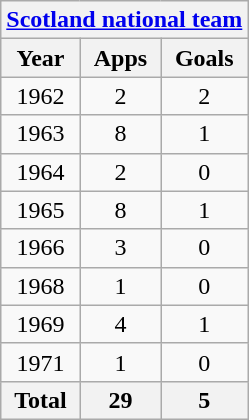<table class="wikitable" style="text-align:center">
<tr>
<th colspan=3><a href='#'>Scotland national team</a></th>
</tr>
<tr>
<th>Year</th>
<th>Apps</th>
<th>Goals</th>
</tr>
<tr>
<td>1962</td>
<td>2</td>
<td>2</td>
</tr>
<tr>
<td>1963</td>
<td>8</td>
<td>1</td>
</tr>
<tr>
<td>1964</td>
<td>2</td>
<td>0</td>
</tr>
<tr>
<td>1965</td>
<td>8</td>
<td>1</td>
</tr>
<tr>
<td>1966</td>
<td>3</td>
<td>0</td>
</tr>
<tr>
<td>1968</td>
<td>1</td>
<td>0</td>
</tr>
<tr>
<td>1969</td>
<td>4</td>
<td>1</td>
</tr>
<tr>
<td>1971</td>
<td>1</td>
<td>0</td>
</tr>
<tr>
<th>Total</th>
<th>29</th>
<th>5</th>
</tr>
</table>
